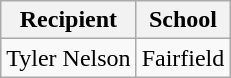<table class="wikitable" border="1">
<tr>
<th>Recipient</th>
<th>School</th>
</tr>
<tr>
<td>Tyler Nelson</td>
<td>Fairfield</td>
</tr>
</table>
